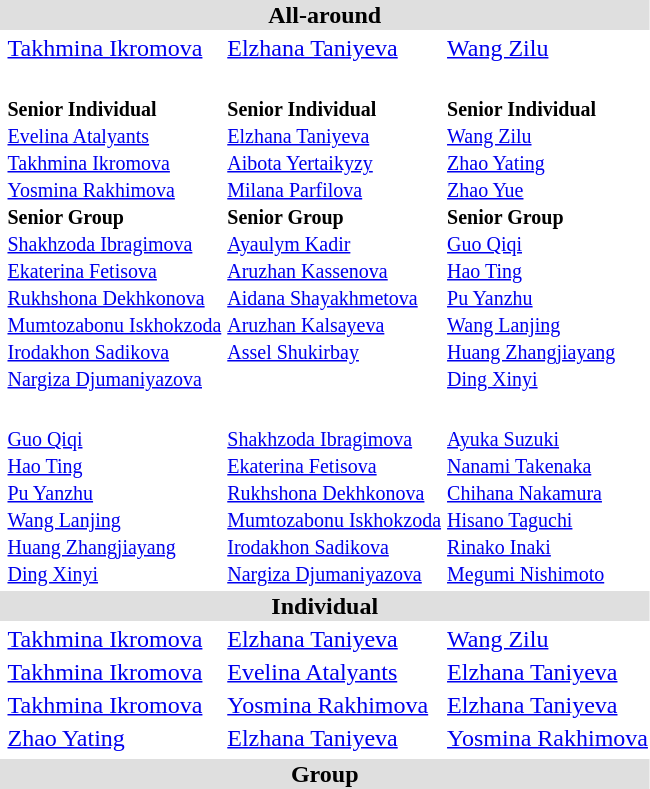<table>
<tr bgcolor="DFDFDF">
<td colspan="4" align="center"><strong>All-around</strong></td>
</tr>
<tr>
<th scope=row style="text-align:left"></th>
<td> <a href='#'>Takhmina Ikromova</a></td>
<td> <a href='#'>Elzhana Taniyeva</a></td>
<td> <a href='#'>Wang Zilu</a></td>
</tr>
<tr>
<th scope=row style="text-align:left"></th>
<td valign="top"><br><small><strong>Senior Individual</strong><br><a href='#'>Evelina Atalyants</a><br><a href='#'>Takhmina Ikromova</a><br><a href='#'>Yosmina Rakhimova</a><br><strong>Senior Group</strong><br><a href='#'>Shakhzoda Ibragimova</a><br><a href='#'>Ekaterina Fetisova</a><br><a href='#'>Rukhshona Dekhkonova</a><br><a href='#'>Mumtozabonu Iskhokzoda</a><br><a href='#'>Irodakhon Sadikova</a><br><a href='#'>Nargiza Djumaniyazova</a></small></td>
<td valign="top"><br><small><strong>Senior Individual</strong><br><a href='#'>Elzhana Taniyeva</a><br><a href='#'>Aibota Yertaikyzy</a><br><a href='#'>Milana Parfilova</a><br><strong>Senior Group</strong><br><a href='#'>Ayaulym Kadir</a><br><a href='#'>Aruzhan Kassenova</a><br><a href='#'>Aidana Shayakhmetova</a><br><a href='#'>Aruzhan Kalsayeva</a><br><a href='#'>Assel Shukirbay</a></small></td>
<td valign="top"><br><small><strong>Senior Individual</strong><br><a href='#'>Wang Zilu</a><br><a href='#'>Zhao Yating</a><br><a href='#'>Zhao Yue</a><br><strong>Senior Group</strong><br><a href='#'>Guo Qiqi</a><br><a href='#'>Hao Ting</a><br><a href='#'>Pu Yanzhu</a><br><a href='#'>Wang Lanjing</a><br><a href='#'>Huang Zhangjiayang</a><br><a href='#'>Ding Xinyi</a></small></td>
</tr>
<tr>
<th scope=row style="text-align:left"></th>
<td valign="top"><br><small><a href='#'>Guo Qiqi</a><br><a href='#'>Hao Ting</a><br><a href='#'>Pu Yanzhu</a><br><a href='#'>Wang Lanjing</a><br><a href='#'>Huang Zhangjiayang</a><br><a href='#'>Ding Xinyi</a></small></td>
<td valign="top"><br><small><a href='#'>Shakhzoda Ibragimova</a><br><a href='#'>Ekaterina Fetisova</a><br><a href='#'>Rukhshona Dekhkonova</a><br><a href='#'>Mumtozabonu Iskhokzoda</a><br><a href='#'>Irodakhon Sadikova</a><br><a href='#'>Nargiza Djumaniyazova</a></small></td>
<td valign="top"><br><small><a href='#'>Ayuka Suzuki</a><br><a href='#'>Nanami Takenaka</a><br><a href='#'>Chihana Nakamura</a><br><a href='#'>Hisano Taguchi</a><br><a href='#'>Rinako Inaki</a><br><a href='#'>Megumi Nishimoto</a></small></td>
</tr>
<tr bgcolor="DFDFDF">
<td colspan="4" align="center"><strong>Individual</strong></td>
</tr>
<tr>
<th scope=row style="text-align:left"></th>
<td> <a href='#'>Takhmina Ikromova</a></td>
<td> <a href='#'>Elzhana Taniyeva</a></td>
<td> <a href='#'>Wang Zilu</a></td>
</tr>
<tr>
<th scope=row style="text-align:left"></th>
<td> <a href='#'>Takhmina Ikromova</a></td>
<td> <a href='#'>Evelina Atalyants</a></td>
<td> <a href='#'>Elzhana Taniyeva</a></td>
</tr>
<tr>
<th scope=row style="text-align:left"></th>
<td> <a href='#'>Takhmina Ikromova</a></td>
<td> <a href='#'>Yosmina Rakhimova</a></td>
<td> <a href='#'>Elzhana Taniyeva</a></td>
</tr>
<tr>
<th scope=row style="text-align:left"></th>
<td> <a href='#'>Zhao Yating</a></td>
<td> <a href='#'>Elzhana Taniyeva</a></td>
<td> <a href='#'>Yosmina Rakhimova</a></td>
</tr>
<tr>
</tr>
<tr bgcolor="DFDFDF">
<td colspan="4" align="center"><strong>Group</strong></td>
</tr>
<tr>
<th scope=row style="text-align:left"></th>
<td valign="top"></td>
<td valign="top"></td>
<td valign="top"></td>
</tr>
<tr>
<th scope=row style="text-align:left"></th>
<td valign="top"></td>
<td valign="top"></td>
<td valign="top"></td>
</tr>
<tr>
</tr>
</table>
